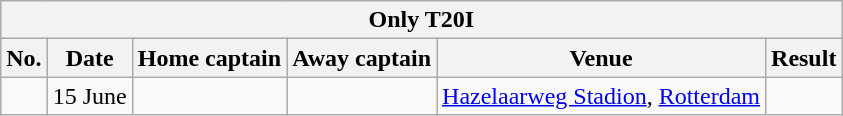<table class="wikitable">
<tr>
<th colspan="9">Only T20I</th>
</tr>
<tr>
<th>No.</th>
<th>Date</th>
<th>Home captain</th>
<th>Away captain</th>
<th>Venue</th>
<th>Result</th>
</tr>
<tr>
<td></td>
<td>15 June</td>
<td></td>
<td></td>
<td><a href='#'>Hazelaarweg Stadion</a>, <a href='#'>Rotterdam</a></td>
<td></td>
</tr>
</table>
